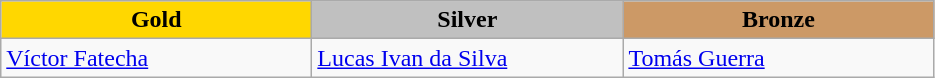<table class="wikitable" style="text-align:left">
<tr align="center">
<td width=200 bgcolor=gold><strong>Gold</strong></td>
<td width=200 bgcolor=silver><strong>Silver</strong></td>
<td width=200 bgcolor=CC9966><strong>Bronze</strong></td>
</tr>
<tr>
<td><a href='#'>Víctor Fatecha</a><br><em></em></td>
<td><a href='#'>Lucas Ivan da Silva</a><br><em></em></td>
<td><a href='#'>Tomás Guerra</a><br><em></em></td>
</tr>
</table>
